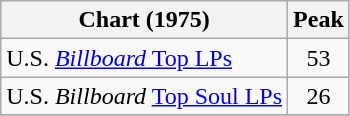<table class="wikitable">
<tr>
<th>Chart (1975)</th>
<th>Peak<br></th>
</tr>
<tr>
<td>U.S. <a href='#'><em>Billboard</em> Top LPs</a></td>
<td align="center">53</td>
</tr>
<tr>
<td>U.S. <em>Billboard</em> <a href='#'>Top Soul LPs</a></td>
<td align="center">26</td>
</tr>
<tr>
</tr>
</table>
